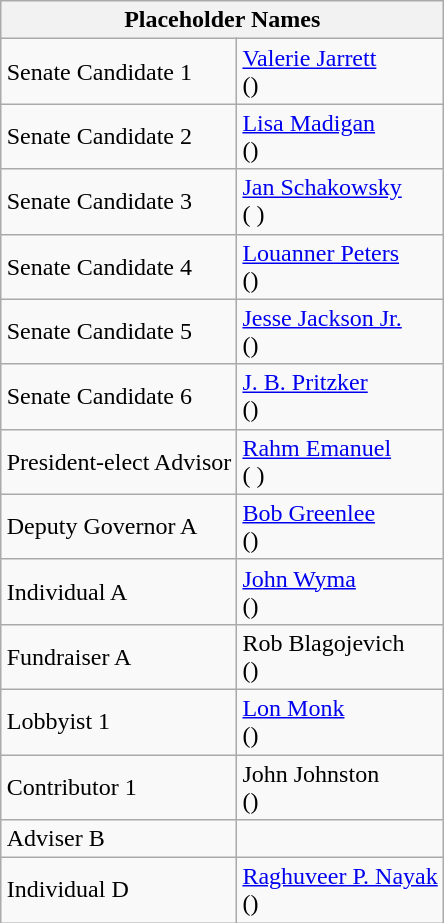<table class="wikitable" style="float:right;">
<tr>
<th colspan=2>Placeholder Names</th>
</tr>
<tr>
<td>Senate Candidate 1</td>
<td><a href='#'>Valerie Jarrett</a><br>()</td>
</tr>
<tr>
<td>Senate Candidate 2</td>
<td><a href='#'>Lisa Madigan</a><br>()</td>
</tr>
<tr>
<td>Senate Candidate 3</td>
<td><a href='#'>Jan Schakowsky</a><br>( )</td>
</tr>
<tr>
<td>Senate Candidate 4</td>
<td><a href='#'>Louanner Peters</a><br>()</td>
</tr>
<tr>
<td>Senate Candidate 5</td>
<td><a href='#'>Jesse Jackson Jr.</a><br>()</td>
</tr>
<tr>
<td>Senate Candidate 6</td>
<td><a href='#'>J. B. Pritzker</a><br>()</td>
</tr>
<tr>
<td>President-elect Advisor</td>
<td><a href='#'>Rahm Emanuel</a><br>( )</td>
</tr>
<tr>
<td>Deputy Governor A</td>
<td><a href='#'>Bob Greenlee</a><br>()</td>
</tr>
<tr>
<td>Individual A</td>
<td><a href='#'>John Wyma</a><br>()</td>
</tr>
<tr>
<td>Fundraiser A</td>
<td>Rob Blagojevich<br>()</td>
</tr>
<tr>
<td>Lobbyist 1</td>
<td><a href='#'>Lon Monk</a><br>()</td>
</tr>
<tr>
<td>Contributor 1</td>
<td>John Johnston<br>()</td>
</tr>
<tr>
<td>Adviser B</td>
<td></td>
</tr>
<tr>
<td>Individual D</td>
<td><a href='#'>Raghuveer P. Nayak</a><br>()</td>
</tr>
</table>
